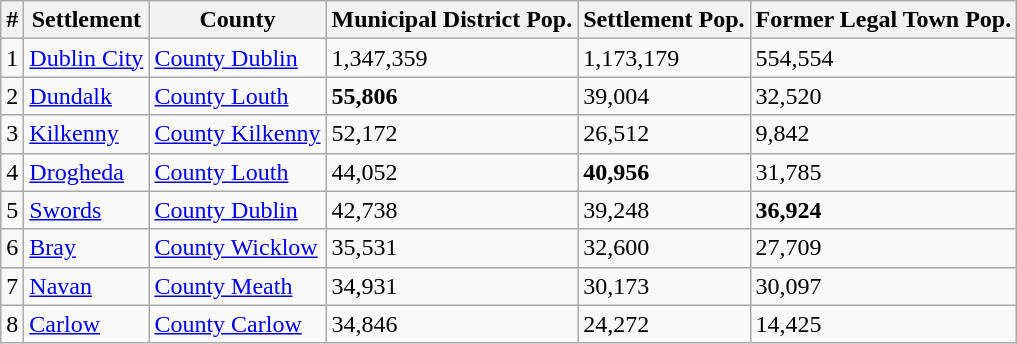<table class="wikitable sortable" |->
<tr>
<th>#</th>
<th>Settlement</th>
<th>County</th>
<th><strong>Municipal District Pop.</strong></th>
<th>Settlement Pop.</th>
<th><strong>Former Legal Town Pop.</strong></th>
</tr>
<tr>
<td>1</td>
<td><a href='#'>Dublin City</a></td>
<td><a href='#'>County Dublin</a></td>
<td>1,347,359</td>
<td>1,173,179</td>
<td>554,554</td>
</tr>
<tr>
<td>2</td>
<td><a href='#'>Dundalk</a></td>
<td><a href='#'>County Louth</a></td>
<td><strong>55,806</strong></td>
<td>39,004</td>
<td>32,520</td>
</tr>
<tr>
<td>3</td>
<td><a href='#'>Kilkenny</a></td>
<td><a href='#'>County Kilkenny</a></td>
<td>52,172</td>
<td>26,512</td>
<td>9,842</td>
</tr>
<tr>
<td>4</td>
<td><a href='#'>Drogheda</a></td>
<td><a href='#'>County Louth</a></td>
<td>44,052</td>
<td><strong>40,956</strong></td>
<td>31,785</td>
</tr>
<tr>
<td>5</td>
<td><a href='#'>Swords</a></td>
<td><a href='#'>County Dublin</a></td>
<td>42,738</td>
<td>39,248</td>
<td><strong>36,924</strong></td>
</tr>
<tr>
<td>6</td>
<td><a href='#'>Bray</a></td>
<td><a href='#'>County Wicklow</a></td>
<td>35,531</td>
<td>32,600</td>
<td>27,709</td>
</tr>
<tr>
<td>7</td>
<td><a href='#'>Navan</a></td>
<td><a href='#'>County Meath</a></td>
<td>34,931</td>
<td>30,173</td>
<td>30,097</td>
</tr>
<tr>
<td>8</td>
<td><a href='#'>Carlow</a></td>
<td><a href='#'>County Carlow</a></td>
<td>34,846</td>
<td>24,272</td>
<td>14,425</td>
</tr>
</table>
